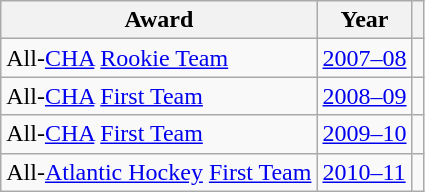<table class="wikitable">
<tr>
<th>Award</th>
<th>Year</th>
<th></th>
</tr>
<tr>
<td>All-<a href='#'>CHA</a> <a href='#'>Rookie Team</a></td>
<td><a href='#'>2007–08</a></td>
<td></td>
</tr>
<tr>
<td>All-<a href='#'>CHA</a> <a href='#'>First Team</a></td>
<td><a href='#'>2008–09</a></td>
<td></td>
</tr>
<tr>
<td>All-<a href='#'>CHA</a> <a href='#'>First Team</a></td>
<td><a href='#'>2009–10</a></td>
<td></td>
</tr>
<tr>
<td>All-<a href='#'>Atlantic Hockey</a> <a href='#'>First Team</a></td>
<td><a href='#'>2010–11</a></td>
<td></td>
</tr>
</table>
